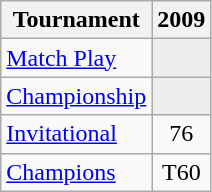<table class="wikitable" style="text-align:center;">
<tr>
<th>Tournament</th>
<th>2009</th>
</tr>
<tr>
<td align="left"><a href='#'>Match Play</a></td>
<td style="background:#eeeeee;"></td>
</tr>
<tr>
<td align="left"><a href='#'>Championship</a></td>
<td style="background:#eeeeee;"></td>
</tr>
<tr>
<td align="left"><a href='#'>Invitational</a></td>
<td>76</td>
</tr>
<tr>
<td align="left"><a href='#'>Champions</a></td>
<td>T60</td>
</tr>
</table>
